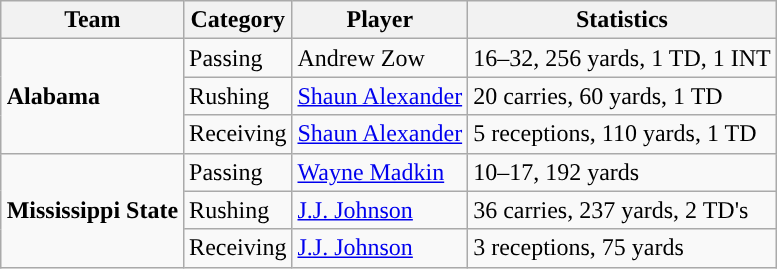<table class="wikitable" style="float: right;">
<tr>
<th>Team</th>
<th>Category</th>
<th>Player</th>
<th>Statistics</th>
</tr>
<tr>
<td rowspan=3><strong>Alabama</strong></td>
<td>Passing</td>
<td>Andrew Zow</td>
<td>16–32, 256 yards, 1 TD, 1 INT</td>
</tr>
<tr>
<td>Rushing</td>
<td><a href='#'>Shaun Alexander</a></td>
<td>20 carries, 60 yards, 1 TD</td>
</tr>
<tr>
<td>Receiving</td>
<td><a href='#'>Shaun Alexander</a></td>
<td>5 receptions, 110 yards, 1 TD</td>
</tr>
<tr>
<td rowspan=3><strong>Mississippi State</strong></td>
<td>Passing</td>
<td><a href='#'>Wayne Madkin</a></td>
<td>10–17, 192 yards</td>
</tr>
<tr>
<td>Rushing</td>
<td><a href='#'>J.J. Johnson</a></td>
<td>36 carries, 237 yards, 2 TD's</td>
</tr>
<tr>
<td>Receiving</td>
<td><a href='#'>J.J. Johnson</a></td>
<td>3 receptions, 75 yards</td>
</tr>
</table>
